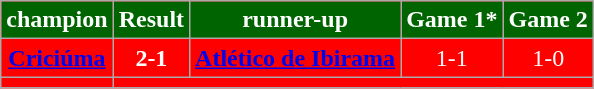<table class="wikitable" style="text-align:center; color:white; background:#ff0000">
<tr>
<th style="background:#006400">champion</th>
<th style="background:#006400">Result</th>
<th style="background:#006400">runner-up</th>
<th style="background:#006400">Game 1*</th>
<th style="background:#006400">Game 2</th>
</tr>
<tr>
<td><strong><a href='#'><span>Criciúma</span></a></strong></td>
<td><strong>2-1</strong></td>
<td><strong><a href='#'><span>Atlético de Ibirama</span></a></strong></td>
<td>1-1</td>
<td>1-0</td>
</tr>
<tr>
<td></td>
</tr>
</table>
